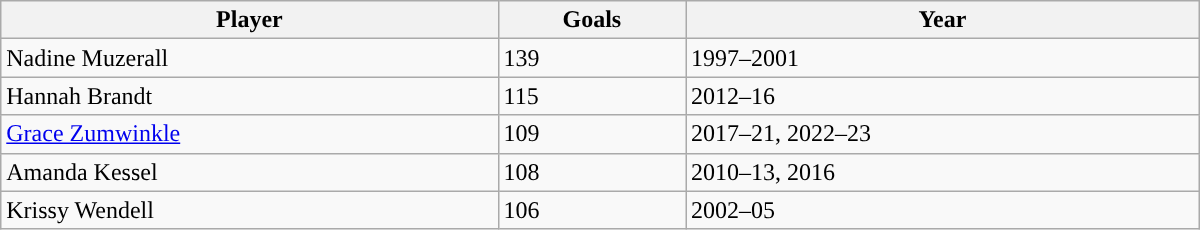<table class="wikitable" style="width: 50em">
<tr>
<th>Player</th>
<th>Goals</th>
<th>Year</th>
</tr>
<tr>
<td>Nadine Muzerall</td>
<td>139</td>
<td>1997–2001</td>
</tr>
<tr>
<td>Hannah Brandt</td>
<td>115</td>
<td>2012–16</td>
</tr>
<tr>
<td><a href='#'>Grace Zumwinkle</a></td>
<td>109</td>
<td>2017–21, 2022–23</td>
</tr>
<tr>
<td>Amanda Kessel</td>
<td>108</td>
<td>2010–13, 2016</td>
</tr>
<tr>
<td>Krissy Wendell</td>
<td>106</td>
<td>2002–05</td>
</tr>
</table>
